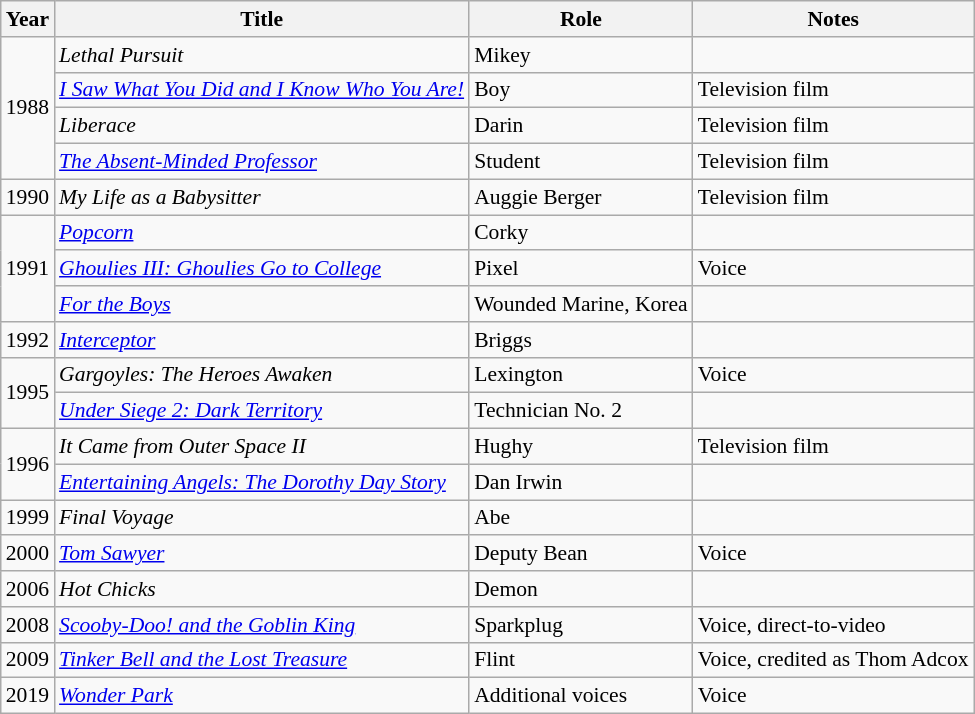<table class="wikitable" style="font-size: 90%;">
<tr>
<th>Year</th>
<th>Title</th>
<th>Role</th>
<th>Notes</th>
</tr>
<tr>
<td rowspan="4">1988</td>
<td><em>Lethal Pursuit</em></td>
<td>Mikey</td>
<td></td>
</tr>
<tr>
<td><em><a href='#'>I Saw What You Did and I Know Who You Are!</a></em></td>
<td>Boy</td>
<td>Television film</td>
</tr>
<tr>
<td><em>Liberace</em></td>
<td>Darin</td>
<td>Television film</td>
</tr>
<tr>
<td><em><a href='#'>The Absent-Minded Professor</a></em></td>
<td>Student</td>
<td>Television film</td>
</tr>
<tr>
<td>1990</td>
<td><em>My Life as a Babysitter</em></td>
<td>Auggie Berger</td>
<td>Television film</td>
</tr>
<tr>
<td rowspan="3">1991</td>
<td><em><a href='#'>Popcorn</a></em></td>
<td>Corky</td>
<td></td>
</tr>
<tr>
<td><em><a href='#'>Ghoulies III: Ghoulies Go to College</a></em></td>
<td>Pixel</td>
<td>Voice</td>
</tr>
<tr>
<td><em><a href='#'>For the Boys</a></em></td>
<td>Wounded Marine, Korea</td>
<td></td>
</tr>
<tr>
<td>1992</td>
<td><em><a href='#'>Interceptor</a></em></td>
<td>Briggs</td>
<td></td>
</tr>
<tr>
<td rowspan="2">1995</td>
<td><em>Gargoyles: The Heroes Awaken</em></td>
<td>Lexington</td>
<td>Voice</td>
</tr>
<tr>
<td><em><a href='#'>Under Siege 2: Dark Territory</a></em></td>
<td>Technician No. 2</td>
<td></td>
</tr>
<tr>
<td rowspan="2">1996</td>
<td><em>It Came from Outer Space II</em></td>
<td>Hughy</td>
<td>Television film</td>
</tr>
<tr>
<td><em><a href='#'>Entertaining Angels: The Dorothy Day Story</a></em></td>
<td>Dan Irwin</td>
<td></td>
</tr>
<tr>
<td>1999</td>
<td><em>Final Voyage</em></td>
<td>Abe</td>
<td></td>
</tr>
<tr>
<td>2000</td>
<td><em><a href='#'>Tom Sawyer</a></em></td>
<td>Deputy Bean</td>
<td>Voice</td>
</tr>
<tr>
<td>2006</td>
<td><em>Hot Chicks</em></td>
<td>Demon</td>
<td></td>
</tr>
<tr>
<td>2008</td>
<td><em><a href='#'>Scooby-Doo! and the Goblin King</a></em></td>
<td>Sparkplug</td>
<td>Voice, direct-to-video</td>
</tr>
<tr>
<td>2009</td>
<td><em><a href='#'>Tinker Bell and the Lost Treasure</a></em></td>
<td>Flint</td>
<td>Voice, credited as Thom Adcox</td>
</tr>
<tr>
<td>2019</td>
<td><em><a href='#'>Wonder Park</a></em></td>
<td>Additional voices</td>
<td>Voice</td>
</tr>
</table>
